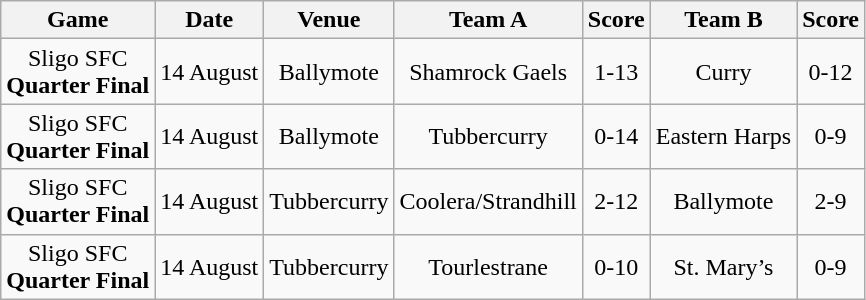<table class="wikitable">
<tr>
<th>Game</th>
<th>Date</th>
<th>Venue</th>
<th>Team A</th>
<th>Score</th>
<th>Team B</th>
<th>Score</th>
</tr>
<tr align="center">
<td>Sligo SFC<br><strong>Quarter Final</strong></td>
<td>14 August</td>
<td>Ballymote</td>
<td>Shamrock Gaels</td>
<td>1-13</td>
<td>Curry</td>
<td>0-12</td>
</tr>
<tr align="center">
<td>Sligo SFC<br><strong>Quarter Final</strong></td>
<td>14 August</td>
<td>Ballymote</td>
<td>Tubbercurry</td>
<td>0-14</td>
<td>Eastern Harps</td>
<td>0-9</td>
</tr>
<tr align="center">
<td>Sligo SFC<br><strong>Quarter Final</strong></td>
<td>14 August</td>
<td>Tubbercurry</td>
<td>Coolera/Strandhill</td>
<td>2-12</td>
<td>Ballymote</td>
<td>2-9</td>
</tr>
<tr align="center">
<td>Sligo SFC<br><strong>Quarter Final</strong></td>
<td>14 August</td>
<td>Tubbercurry</td>
<td>Tourlestrane</td>
<td>0-10</td>
<td>St. Mary’s</td>
<td>0-9</td>
</tr>
</table>
